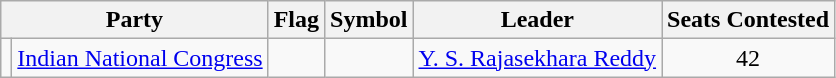<table class="wikitable " style="text-align:center">
<tr>
<th colspan="2">Party</th>
<th>Flag</th>
<th>Symbol</th>
<th>Leader</th>
<th>Seats Contested</th>
</tr>
<tr>
<td></td>
<td><a href='#'>Indian National Congress</a></td>
<td></td>
<td></td>
<td><a href='#'>Y. S. Rajasekhara Reddy</a></td>
<td>42</td>
</tr>
</table>
